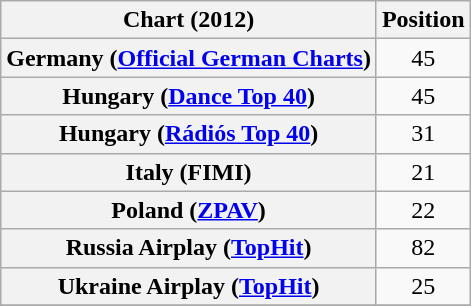<table class="wikitable plainrowheaders sortable">
<tr>
<th scope="col">Chart (2012)</th>
<th scope="col">Position</th>
</tr>
<tr>
<th scope="row">Germany (<a href='#'>Official German Charts</a>)</th>
<td style="text-align:center;">45</td>
</tr>
<tr>
<th scope="row">Hungary (<a href='#'>Dance Top 40</a>)</th>
<td style="text-align:center;">45</td>
</tr>
<tr>
<th scope="row">Hungary (<a href='#'>Rádiós Top 40</a>)</th>
<td style="text-align:center;">31</td>
</tr>
<tr>
<th scope="row">Italy (FIMI)</th>
<td style="text-align:center;">21</td>
</tr>
<tr>
<th scope="row">Poland (<a href='#'>ZPAV</a>)</th>
<td style="text-align:center;">22</td>
</tr>
<tr>
<th scope="row">Russia Airplay (<a href='#'>TopHit</a>)</th>
<td style="text-align:center;">82</td>
</tr>
<tr>
<th scope="row">Ukraine Airplay (<a href='#'>TopHit</a>)</th>
<td style="text-align:center;">25</td>
</tr>
<tr>
</tr>
</table>
